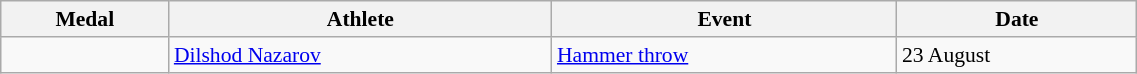<table class="wikitable" style="font-size:90%" width=60%>
<tr>
<th>Medal</th>
<th>Athlete</th>
<th>Event</th>
<th>Date</th>
</tr>
<tr>
<td></td>
<td><a href='#'>Dilshod Nazarov</a></td>
<td><a href='#'>Hammer throw</a></td>
<td>23 August</td>
</tr>
</table>
